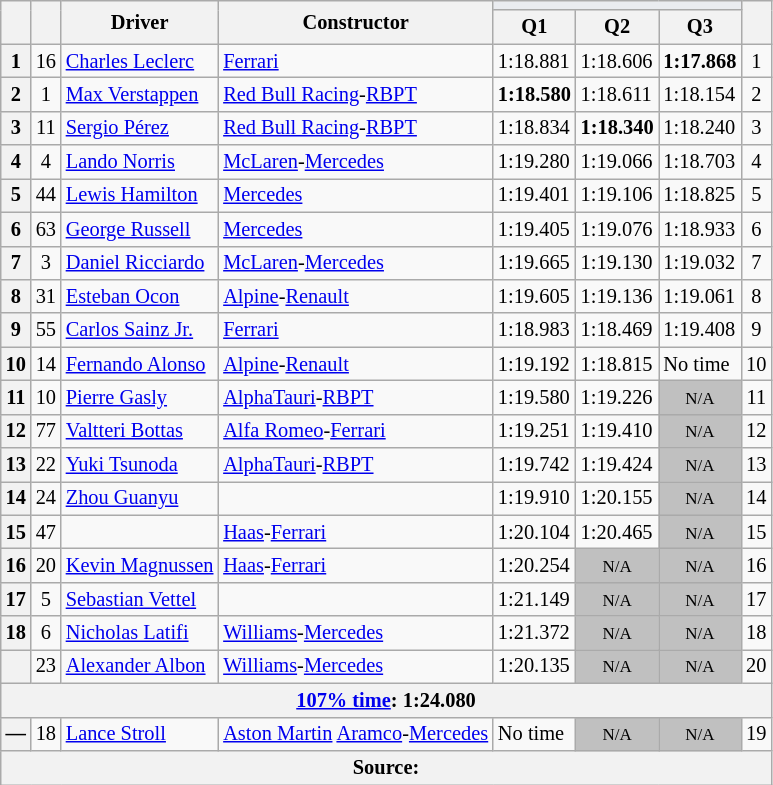<table class="wikitable sortable" style="font-size: 85%;">
<tr>
<th rowspan="2"></th>
<th rowspan="2"></th>
<th rowspan="2">Driver</th>
<th rowspan="2">Constructor</th>
<th colspan="3" style="background:#eaecf0; text-align:center;"></th>
<th rowspan="2"></th>
</tr>
<tr>
<th scope="col">Q1</th>
<th scope="col">Q2</th>
<th scope="col">Q3</th>
</tr>
<tr>
<th scope="row">1</th>
<td align="center">16</td>
<td data-sort-value="lec"> <a href='#'>Charles Leclerc</a></td>
<td><a href='#'>Ferrari</a></td>
<td>1:18.881</td>
<td>1:18.606</td>
<td><strong>1:17.868</strong></td>
<td align="center">1</td>
</tr>
<tr>
<th scope="row">2</th>
<td align="center">1</td>
<td data-sort-value="ver"> <a href='#'>Max Verstappen</a></td>
<td><a href='#'>Red Bull Racing</a>-<a href='#'>RBPT</a></td>
<td><strong>1:18.580</strong></td>
<td>1:18.611</td>
<td>1:18.154</td>
<td align="center">2</td>
</tr>
<tr>
<th scope="row">3</th>
<td align="center">11</td>
<td data-sort-value="per"> <a href='#'>Sergio Pérez</a></td>
<td><a href='#'>Red Bull Racing</a>-<a href='#'>RBPT</a></td>
<td>1:18.834</td>
<td><strong>1:18.340</strong></td>
<td>1:18.240</td>
<td align="center">3</td>
</tr>
<tr>
<th scope="row">4</th>
<td align="center">4</td>
<td data-sort-value="nor"> <a href='#'>Lando Norris</a></td>
<td><a href='#'>McLaren</a>-<a href='#'>Mercedes</a></td>
<td>1:19.280</td>
<td>1:19.066</td>
<td>1:18.703</td>
<td align="center">4</td>
</tr>
<tr>
<th scope="row">5</th>
<td align="center">44</td>
<td data-sort-value="ham"> <a href='#'>Lewis Hamilton</a></td>
<td><a href='#'>Mercedes</a></td>
<td>1:19.401</td>
<td>1:19.106</td>
<td>1:18.825</td>
<td align="center">5</td>
</tr>
<tr>
<th scope="row">6</th>
<td align="center">63</td>
<td data-sort-value="rus"> <a href='#'>George Russell</a></td>
<td><a href='#'>Mercedes</a></td>
<td>1:19.405</td>
<td>1:19.076</td>
<td>1:18.933</td>
<td align="center">6</td>
</tr>
<tr>
<th scope="row">7</th>
<td align="center">3</td>
<td data-sort-value="ric"> <a href='#'>Daniel Ricciardo</a></td>
<td><a href='#'>McLaren</a>-<a href='#'>Mercedes</a></td>
<td>1:19.665</td>
<td>1:19.130</td>
<td>1:19.032</td>
<td align="center">7</td>
</tr>
<tr>
<th scope="row">8</th>
<td align="center">31</td>
<td data-sort-value="oco"> <a href='#'>Esteban Ocon</a></td>
<td><a href='#'>Alpine</a>-<a href='#'>Renault</a></td>
<td>1:19.605</td>
<td>1:19.136</td>
<td>1:19.061</td>
<td align="center">8</td>
</tr>
<tr>
<th scope="row">9</th>
<td align="center">55</td>
<td data-sort-value="sai"> <a href='#'>Carlos Sainz Jr.</a></td>
<td><a href='#'>Ferrari</a></td>
<td>1:18.983</td>
<td>1:18.469</td>
<td>1:19.408</td>
<td align="center">9</td>
</tr>
<tr>
<th scope="row">10</th>
<td align="center">14</td>
<td data-sort-value="alo"> <a href='#'>Fernando Alonso</a></td>
<td><a href='#'>Alpine</a>-<a href='#'>Renault</a></td>
<td>1:19.192</td>
<td>1:18.815</td>
<td data-sort-value="2">No time</td>
<td align="center">10</td>
</tr>
<tr>
<th scope="row">11</th>
<td align="center">10</td>
<td data-sort-value="gas"> <a href='#'>Pierre Gasly</a></td>
<td><a href='#'>AlphaTauri</a>-<a href='#'>RBPT</a></td>
<td>1:19.580</td>
<td>1:19.226</td>
<td data-sort-value="13" align="center" style="background: silver"><small>N/A</small></td>
<td align="center">11</td>
</tr>
<tr>
<th scope="row">12</th>
<td align="center">77</td>
<td data-sort-value="bot"> <a href='#'>Valtteri Bottas</a></td>
<td><a href='#'>Alfa Romeo</a>-<a href='#'>Ferrari</a></td>
<td>1:19.251</td>
<td>1:19.410</td>
<td data-sort-value="13" align="center" style="background: silver"><small>N/A</small></td>
<td align="center">12</td>
</tr>
<tr>
<th scope="row">13</th>
<td align="center">22</td>
<td data-sort-value="tsu"> <a href='#'>Yuki Tsunoda</a></td>
<td><a href='#'>AlphaTauri</a>-<a href='#'>RBPT</a></td>
<td>1:19.742</td>
<td>1:19.424</td>
<td data-sort-value="13" align="center" style="background: silver"><small>N/A</small></td>
<td align="center">13</td>
</tr>
<tr>
<th scope="row">14</th>
<td align="center">24</td>
<td data-sort-value="zho"> <a href='#'>Zhou Guanyu</a></td>
<td></td>
<td>1:19.910</td>
<td>1:20.155</td>
<td data-sort-value="12" align="center" style="background: silver"><small>N/A</small></td>
<td align="center">14</td>
</tr>
<tr>
<th scope="row">15</th>
<td align="center">47</td>
<td data-sort-value="sch"></td>
<td><a href='#'>Haas</a>-<a href='#'>Ferrari</a></td>
<td>1:20.104</td>
<td>1:20.465</td>
<td data-sort-value="19" align="center" style="background: silver"><small>N/A</small></td>
<td align="center">15</td>
</tr>
<tr>
<th scope="row">16</th>
<td align="center">20</td>
<td data-sort-value="mag"> <a href='#'>Kevin Magnussen</a></td>
<td><a href='#'>Haas</a>-<a href='#'>Ferrari</a></td>
<td>1:20.254</td>
<td data-sort-value="13" align="center" style="background: silver"><small>N/A</small></td>
<td data-sort-value="13" align="center" style="background: silver"><small>N/A</small></td>
<td align="center">16</td>
</tr>
<tr>
<th scope="row">17</th>
<td align="center">5</td>
<td data-sort-value="vet"> <a href='#'>Sebastian Vettel</a></td>
<td></td>
<td>1:21.149</td>
<td data-sort-value="13" align="center" style="background: silver"><small>N/A</small></td>
<td data-sort-value="13" align="center" style="background: silver"><small>N/A</small></td>
<td align="center">17</td>
</tr>
<tr>
<th scope="row">18</th>
<td align="center">6</td>
<td data-sort-value="lat"> <a href='#'>Nicholas Latifi</a></td>
<td><a href='#'>Williams</a>-<a href='#'>Mercedes</a></td>
<td>1:21.372</td>
<td data-sort-value="17" align="center" style="background: silver"><small>N/A</small></td>
<td data-sort-value="17" align="center" style="background: silver"><small>N/A</small></td>
<td align="center">18</td>
</tr>
<tr>
<th scope="row" data-sort-value="19"></th>
<td align="center">23</td>
<td data-sort-value="alb"> <a href='#'>Alexander Albon</a></td>
<td><a href='#'>Williams</a>-<a href='#'>Mercedes</a></td>
<td>1:20.135</td>
<td data-sort-value="17" align="center" style="background: silver"><small>N/A</small></td>
<td data-sort-value="17" align="center" style="background: silver"><small>N/A</small></td>
<td align="center">20</td>
</tr>
<tr class="sortbottom">
<th colspan="8"><a href='#'>107% time</a>: 1:24.080</th>
</tr>
<tr>
<th scope="row" data-sort-value="20">—</th>
<td align="center">18</td>
<td data-sort-value="str"> <a href='#'>Lance Stroll</a></td>
<td><a href='#'>Aston Martin</a> <a href='#'>Aramco</a>-<a href='#'>Mercedes</a></td>
<td>No time</td>
<td data-sort-value="13" align="center" style="background: silver"><small>N/A</small></td>
<td data-sort-value="13" align="center" style="background: silver"><small>N/A</small></td>
<td align="center">19</td>
</tr>
<tr>
<th colspan="8">Source:</th>
</tr>
</table>
